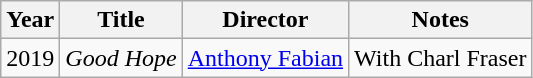<table class="wikitable">
<tr>
<th>Year</th>
<th>Title</th>
<th>Director</th>
<th>Notes</th>
</tr>
<tr>
<td>2019</td>
<td><em>Good Hope</em></td>
<td><a href='#'>Anthony Fabian</a></td>
<td>With Charl Fraser</td>
</tr>
</table>
